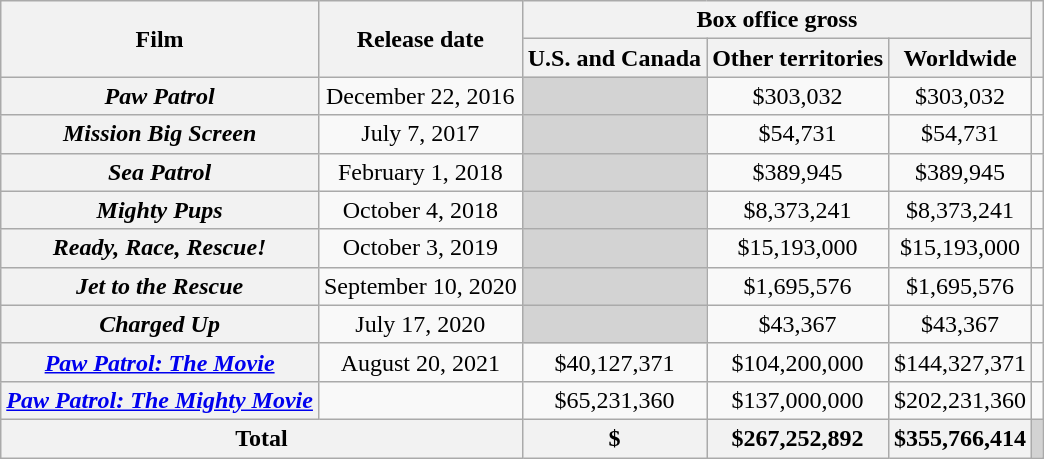<table class="wikitable plainrowheaders sortable" style="text-align: center">
<tr>
<th scope="col" rowspan="2">Film</th>
<th scope="col" rowspan="2">Release date</th>
<th scope="col" colspan="3" class=sortable>Box office gross</th>
<th scope="col" rowspan="2" class=unsortable></th>
</tr>
<tr>
<th scope="col">U.S. and Canada</th>
<th scope="col">Other territories</th>
<th scope="col">Worldwide</th>
</tr>
<tr>
<th scope="row"><em>Paw Patrol</em></th>
<td>December 22, 2016</td>
<td style="background:#d3d3d3;"></td>
<td>$303,032</td>
<td>$303,032</td>
<td></td>
</tr>
<tr>
<th scope="row"><em>Mission Big Screen</em></th>
<td>July 7, 2017</td>
<td style="background:#d3d3d3;"></td>
<td>$54,731</td>
<td>$54,731</td>
<td></td>
</tr>
<tr>
<th scope="row"><em>Sea Patrol</em></th>
<td>February 1, 2018</td>
<td style="background:#d3d3d3;"></td>
<td>$389,945</td>
<td>$389,945</td>
<td></td>
</tr>
<tr>
<th scope="row"><em>Mighty Pups</em></th>
<td>October 4, 2018</td>
<td style="background:#d3d3d3;"></td>
<td>$8,373,241</td>
<td>$8,373,241</td>
<td></td>
</tr>
<tr>
<th scope="row"><em>Ready, Race, Rescue!</em></th>
<td>October 3, 2019</td>
<td style="background:#d3d3d3;"></td>
<td>$15,193,000</td>
<td>$15,193,000</td>
<td></td>
</tr>
<tr>
<th scope="row"><em>Jet to the Rescue</em></th>
<td>September 10, 2020</td>
<td style="background:#d3d3d3;"></td>
<td>$1,695,576</td>
<td>$1,695,576</td>
<td></td>
</tr>
<tr>
<th scope="row"><em>Charged Up</em></th>
<td>July 17, 2020</td>
<td style="background:#d3d3d3;"></td>
<td>$43,367</td>
<td>$43,367</td>
<td></td>
</tr>
<tr>
<th scope="row"><em><a href='#'>Paw Patrol: The Movie</a></em></th>
<td>August 20, 2021</td>
<td>$40,127,371</td>
<td>$104,200,000</td>
<td>$144,327,371</td>
<td></td>
</tr>
<tr>
<th scope="row"><em><a href='#'>Paw Patrol: The Mighty Movie</a></em></th>
<td></td>
<td>$65,231,360</td>
<td>$137,000,000</td>
<td>$202,231,360</td>
<td></td>
</tr>
<tr>
<th colspan="2">Total</th>
<th>$</th>
<th>$267,252,892</th>
<th>$355,766,414</th>
<td style="background:#d3d3d3;"></td>
</tr>
</table>
